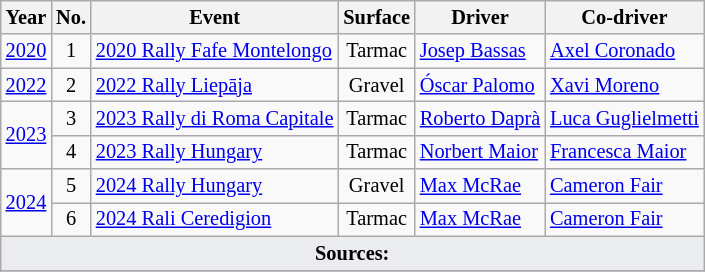<table class="wikitable" style="font-size: 85%; ">
<tr>
<th>Year</th>
<th>No.</th>
<th>Event</th>
<th>Surface</th>
<th>Driver</th>
<th>Co-driver</th>
</tr>
<tr>
<td align="center" rowspan="1"><a href='#'>2020</a></td>
<td align="center">1</td>
<td> <a href='#'>2020 Rally Fafe Montelongo</a></td>
<td align="center">Tarmac</td>
<td> <a href='#'>Josep Bassas</a></td>
<td> <a href='#'>Axel Coronado</a></td>
</tr>
<tr>
<td align="center" rowspan="1"><a href='#'>2022</a></td>
<td align="center">2</td>
<td> <a href='#'>2022 Rally Liepāja</a></td>
<td align="center">Gravel</td>
<td> <a href='#'>Óscar Palomo</a></td>
<td> <a href='#'>Xavi Moreno</a></td>
</tr>
<tr>
<td align="center" rowspan="2"><a href='#'>2023</a></td>
<td align="center">3</td>
<td> <a href='#'>2023 Rally di Roma Capitale</a></td>
<td align="center">Tarmac</td>
<td> <a href='#'>Roberto Daprà</a></td>
<td> <a href='#'>Luca Guglielmetti</a></td>
</tr>
<tr>
<td align="center">4</td>
<td> <a href='#'>2023 Rally Hungary</a></td>
<td align="center">Tarmac</td>
<td> <a href='#'>Norbert Maior</a></td>
<td> <a href='#'>Francesca Maior</a></td>
</tr>
<tr>
<td align="center" rowspan="2"><a href='#'>2024</a></td>
<td align="center">5</td>
<td> <a href='#'>2024 Rally Hungary</a></td>
<td align="center">Gravel</td>
<td> <a href='#'>Max McRae</a></td>
<td> <a href='#'>Cameron Fair</a></td>
</tr>
<tr>
<td align="center">6</td>
<td> <a href='#'>2024 Rali Ceredigion</a></td>
<td align="center">Tarmac</td>
<td> <a href='#'>Max McRae</a></td>
<td> <a href='#'>Cameron Fair</a></td>
</tr>
<tr>
<td colspan="6" style="background-color:#EAECF0;text-align:center"><strong>Sources:</strong></td>
</tr>
<tr>
</tr>
</table>
